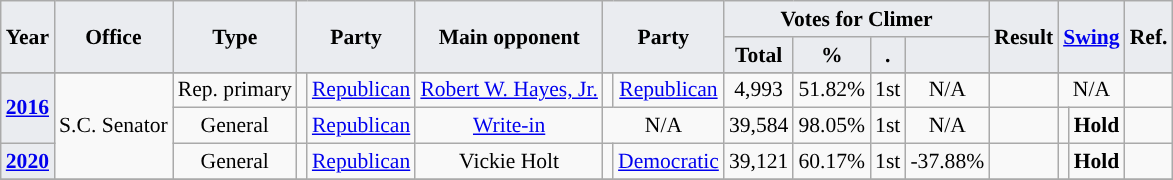<table class="wikitable" style="font-size: 90%; text-align:center;">
<tr>
<th style="background-color:#EAECF0;" rowspan=2>Year</th>
<th style="background-color:#EAECF0;" rowspan=2>Office</th>
<th style="background-color:#EAECF0;" rowspan=2>Type</th>
<th style="background-color:#EAECF0;" colspan=2 rowspan=2>Party</th>
<th style="background-color:#EAECF0;" rowspan=2>Main opponent</th>
<th style="background-color:#EAECF0;" colspan=2 rowspan=2>Party</th>
<th style="background-color:#EAECF0;" colspan=4>Votes for Climer</th>
<th style="background-color:#EAECF0;" rowspan=2>Result</th>
<th style="background-color:#EAECF0;" colspan=2 rowspan=2><a href='#'>Swing</a></th>
<th style="background-color:#EAECF0;" colspan=2 rowspan=2>Ref.</th>
</tr>
<tr>
<th style="background-color:#EAECF0;">Total</th>
<th style="background-color:#EAECF0;">%</th>
<th style="background-color:#EAECF0;">.</th>
<th style="background-color:#EAECF0;"></th>
</tr>
<tr>
</tr>
<tr>
<th rowspan=2 style="background-color:#EAECF0;"><a href='#'>2016</a></th>
<td rowspan=3>S.C. Senator</td>
<td>Rep. primary</td>
<td style="background-color:"></td>
<td><a href='#'>Republican</a></td>
<td><a href='#'>Robert W. Hayes, Jr.</a></td>
<td style="background-color:"></td>
<td><a href='#'>Republican</a></td>
<td>4,993</td>
<td>51.82%</td>
<td>1st</td>
<td>N/A</td>
<td></td>
<td colspan=2>N/A</td>
<td></td>
</tr>
<tr>
<td>General</td>
<td style="background-color:"></td>
<td><a href='#'>Republican</a></td>
<td><a href='#'>Write-in</a></td>
<td colspan=2>N/A</td>
<td>39,584</td>
<td>98.05%</td>
<td>1st</td>
<td>N/A</td>
<td></td>
<td style="background-color:"></td>
<td><strong>Hold</strong></td>
<td></td>
</tr>
<tr>
<th style="background-color:#EAECF0;"><a href='#'>2020</a></th>
<td>General</td>
<td style="background-color:"></td>
<td><a href='#'>Republican</a></td>
<td>Vickie Holt</td>
<td style="background-color:"></td>
<td><a href='#'>Democratic</a></td>
<td>39,121</td>
<td>60.17%</td>
<td>1st</td>
<td>-37.88%</td>
<td></td>
<td style="background-color:"></td>
<td><strong>Hold</strong></td>
<td></td>
</tr>
<tr>
</tr>
</table>
